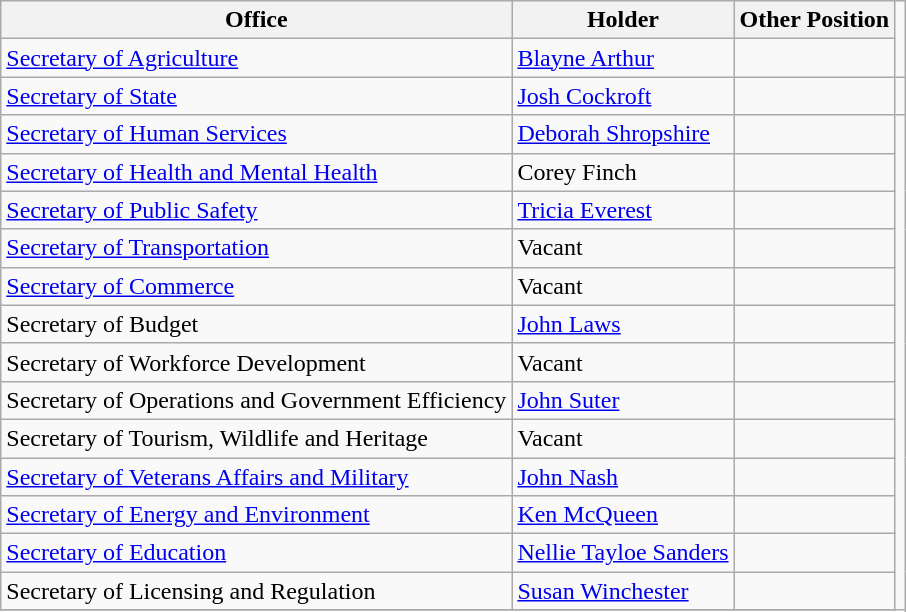<table class="wikitable">
<tr>
<th>Office</th>
<th>Holder</th>
<th>Other Position</th>
</tr>
<tr>
<td><a href='#'>Secretary of Agriculture</a></td>
<td><a href='#'>Blayne Arthur</a></td>
<td></td>
</tr>
<tr>
<td><a href='#'>Secretary of State</a></td>
<td><a href='#'>Josh Cockroft</a></td>
<td></td>
<td></td>
</tr>
<tr>
<td><a href='#'>Secretary of Human Services</a></td>
<td><a href='#'>Deborah Shropshire</a></td>
<td></td>
</tr>
<tr>
<td><a href='#'>Secretary of Health and Mental Health</a></td>
<td>Corey Finch</td>
<td></td>
</tr>
<tr>
<td><a href='#'>Secretary of Public Safety</a></td>
<td><a href='#'>Tricia Everest</a></td>
<td></td>
</tr>
<tr>
<td><a href='#'>Secretary of Transportation</a></td>
<td>Vacant</td>
<td></td>
</tr>
<tr>
<td><a href='#'>Secretary of Commerce</a></td>
<td>Vacant</td>
<td></td>
</tr>
<tr>
<td>Secretary of Budget</td>
<td><a href='#'>John Laws</a></td>
<td></td>
</tr>
<tr>
<td>Secretary of Workforce Development</td>
<td>Vacant</td>
<td></td>
</tr>
<tr>
<td>Secretary of Operations and Government Efficiency</td>
<td><a href='#'>John Suter</a></td>
<td></td>
</tr>
<tr>
<td>Secretary of Tourism, Wildlife and Heritage</td>
<td>Vacant</td>
<td></td>
</tr>
<tr>
<td><a href='#'>Secretary of Veterans Affairs and Military</a></td>
<td><a href='#'>John Nash</a></td>
<td></td>
</tr>
<tr>
<td><a href='#'>Secretary of Energy and Environment</a></td>
<td><a href='#'>Ken McQueen</a></td>
<td></td>
</tr>
<tr>
<td><a href='#'>Secretary of Education</a></td>
<td><a href='#'>Nellie Tayloe Sanders</a></td>
<td></td>
</tr>
<tr>
<td>Secretary of Licensing and Regulation</td>
<td><a href='#'>Susan Winchester</a></td>
<td></td>
</tr>
<tr>
</tr>
</table>
